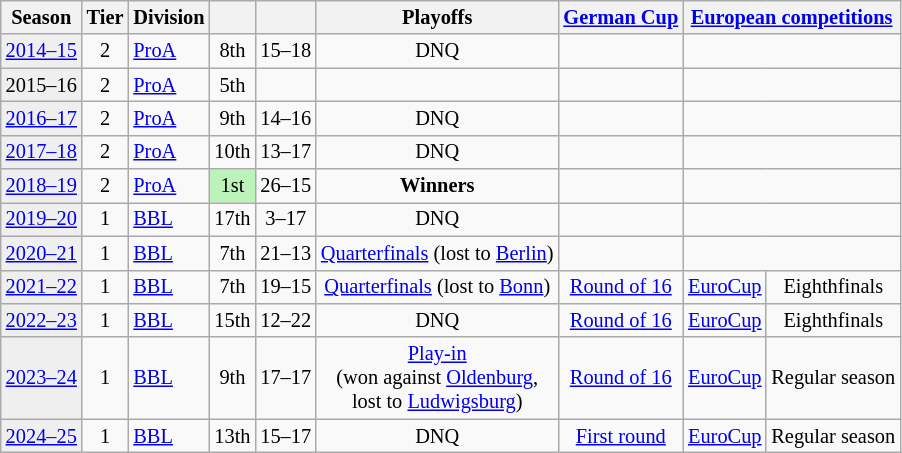<table class="wikitable" style="font-size:85%; text-align:center">
<tr>
<th>Season</th>
<th>Tier</th>
<th>Division</th>
<th></th>
<th></th>
<th>Playoffs</th>
<th><a href='#'>German Cup</a></th>
<th colspan=2><a href='#'>European competitions</a></th>
</tr>
<tr>
<td bgcolor=#efefef><a href='#'>2014–15</a></td>
<td>2</td>
<td align=left><a href='#'>ProA</a></td>
<td>8th</td>
<td>15–18</td>
<td>DNQ</td>
<td></td>
<td colspan=2></td>
</tr>
<tr>
<td bgcolor=#efefef>2015–16</td>
<td>2</td>
<td align=left><a href='#'>ProA</a></td>
<td>5th</td>
<td></td>
<td></td>
<td></td>
<td colspan=2></td>
</tr>
<tr>
<td bgcolor=#efefef><a href='#'>2016–17</a></td>
<td>2</td>
<td align=left><a href='#'>ProA</a></td>
<td>9th</td>
<td>14–16</td>
<td>DNQ</td>
<td></td>
<td colspan=2></td>
</tr>
<tr>
<td bgcolor=#efefef><a href='#'>2017–18</a></td>
<td>2</td>
<td align=left><a href='#'>ProA</a></td>
<td>10th</td>
<td>13–17</td>
<td>DNQ</td>
<td></td>
<td colspan=2></td>
</tr>
<tr>
<td bgcolor=#efefef><a href='#'>2018–19</a></td>
<td>2</td>
<td align=left><a href='#'>ProA</a></td>
<td bgcolor=#BBF3BB>1st</td>
<td>26–15</td>
<td><strong>Winners</strong></td>
<td></td>
<td colspan=2></td>
</tr>
<tr>
<td bgcolor=#efefef><a href='#'>2019–20</a></td>
<td>1</td>
<td align=left><a href='#'>BBL</a></td>
<td>17th</td>
<td>3–17</td>
<td>DNQ</td>
<td></td>
<td colspan=2></td>
</tr>
<tr>
<td bgcolor=#efefef><a href='#'>2020–21</a></td>
<td>1</td>
<td align=left><a href='#'>BBL</a></td>
<td>7th</td>
<td>21–13</td>
<td><a href='#'>Quarterfinals</a> (lost to <a href='#'>Berlin</a>)</td>
<td></td>
<td colspan=2></td>
</tr>
<tr>
<td bgcolor=#efefef><a href='#'>2021–22</a></td>
<td>1</td>
<td align=left><a href='#'>BBL</a></td>
<td>7th</td>
<td>19–15</td>
<td><a href='#'>Quarterfinals</a> (lost to <a href='#'>Bonn</a>)</td>
<td><a href='#'>Round of 16</a></td>
<td><a href='#'>EuroCup</a></td>
<td>Eighthfinals</td>
</tr>
<tr>
<td style="background:#efefef;"><a href='#'>2022–23</a></td>
<td align="center">1</td>
<td align=left><a href='#'>BBL</a></td>
<td>15th</td>
<td>12–22</td>
<td>DNQ</td>
<td><a href='#'>Round of 16</a></td>
<td><a href='#'>EuroCup</a></td>
<td>Eighthfinals</td>
</tr>
<tr>
<td style="background:#efefef;"><a href='#'>2023–24</a></td>
<td align="center">1</td>
<td align=left><a href='#'>BBL</a></td>
<td align="center">9th</td>
<td>17–17</td>
<td><a href='#'>Play-in</a><br>(won against <a href='#'>Oldenburg</a>,<br>lost to <a href='#'>Ludwigsburg</a>)</td>
<td><a href='#'>Round of 16</a></td>
<td><a href='#'>EuroCup</a></td>
<td>Regular season</td>
</tr>
<tr>
<td style="background:#efefef;"><a href='#'>2024–25</a></td>
<td align="center">1</td>
<td align=left><a href='#'>BBL</a></td>
<td align="center">13th</td>
<td>15–17</td>
<td>DNQ</td>
<td><a href='#'>First round</a></td>
<td><a href='#'>EuroCup</a></td>
<td>Regular season</td>
</tr>
</table>
